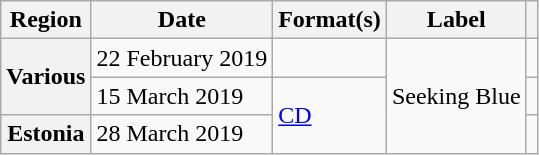<table class="wikitable sortable plainrowheaders">
<tr>
<th scope="col">Region</th>
<th scope="col">Date</th>
<th scope="col">Format(s)</th>
<th scope="col">Label</th>
<th scope="col"></th>
</tr>
<tr>
<th scope="row" rowspan="2">Various</th>
<td>22 February 2019</td>
<td></td>
<td rowspan="3">Seeking Blue</td>
<td align="center"></td>
</tr>
<tr>
<td>15 March 2019</td>
<td rowspan="2"><a href='#'>CD</a> </td>
<td align="center"></td>
</tr>
<tr>
<th scope="row">Estonia</th>
<td>28 March 2019</td>
<td align="center"></td>
</tr>
</table>
